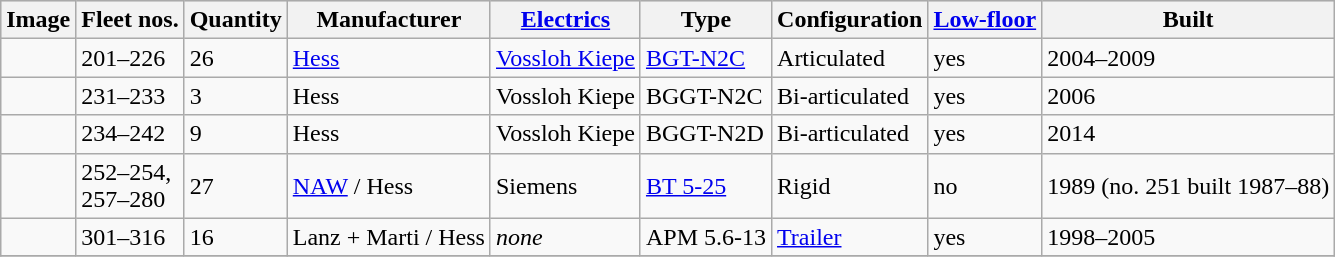<table class="wikitable sortable">
<tr style="background:#E0E0E0;">
<th>Image</th>
<th>Fleet nos.</th>
<th>Quantity</th>
<th>Manufacturer</th>
<th><a href='#'>Electrics</a></th>
<th>Type</th>
<th>Configuration</th>
<th><a href='#'>Low-floor</a></th>
<th>Built</th>
</tr>
<tr>
<td></td>
<td>201–226</td>
<td>26</td>
<td><a href='#'>Hess</a></td>
<td><a href='#'>Vossloh Kiepe</a></td>
<td><a href='#'>BGT-N2C</a></td>
<td>Articulated</td>
<td>yes</td>
<td>2004–2009</td>
</tr>
<tr>
<td></td>
<td>231–233</td>
<td>3</td>
<td>Hess</td>
<td>Vossloh Kiepe</td>
<td>BGGT-N2C</td>
<td>Bi-articulated</td>
<td>yes</td>
<td>2006</td>
</tr>
<tr>
<td></td>
<td>234–242</td>
<td>9</td>
<td>Hess</td>
<td>Vossloh Kiepe</td>
<td>BGGT-N2D</td>
<td>Bi-articulated</td>
<td>yes</td>
<td>2014</td>
</tr>
<tr>
<td></td>
<td>252–254, <br>257–280</td>
<td>27</td>
<td><a href='#'>NAW</a> / Hess</td>
<td>Siemens</td>
<td><a href='#'>BT 5-25</a></td>
<td>Rigid</td>
<td>no</td>
<td>1989 (no. 251 built 1987–88)</td>
</tr>
<tr>
<td></td>
<td>301–316</td>
<td>16</td>
<td>Lanz + Marti / Hess</td>
<td><em>none</em></td>
<td>APM 5.6-13</td>
<td><a href='#'>Trailer</a></td>
<td>yes</td>
<td>1998–2005</td>
</tr>
<tr>
</tr>
</table>
